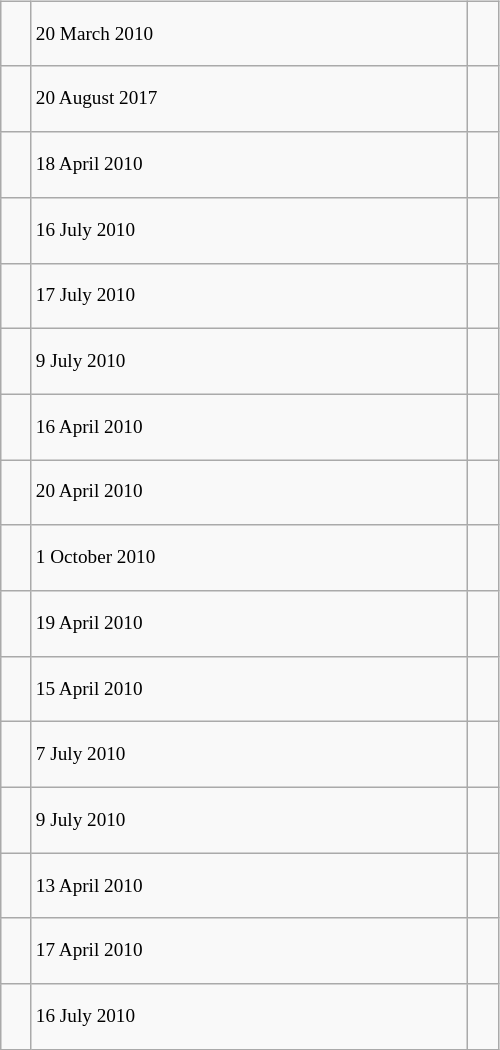<table class="wikitable" style="font-size: 80%; float: left; width: 26em; margin-right: 1em; height: 700px">
<tr>
<td></td>
<td>20 March 2010</td>
<td></td>
</tr>
<tr>
<td></td>
<td>20 August 2017</td>
<td></td>
</tr>
<tr>
<td></td>
<td>18 April 2010</td>
<td></td>
</tr>
<tr>
<td></td>
<td>16 July 2010</td>
<td></td>
</tr>
<tr>
<td></td>
<td>17 July 2010</td>
<td></td>
</tr>
<tr>
<td></td>
<td>9 July 2010</td>
<td></td>
</tr>
<tr>
<td></td>
<td>16 April 2010</td>
<td></td>
</tr>
<tr>
<td></td>
<td>20 April 2010</td>
<td></td>
</tr>
<tr>
<td><strong></strong></td>
<td>1 October 2010</td>
<td></td>
</tr>
<tr>
<td></td>
<td>19 April 2010</td>
<td></td>
</tr>
<tr>
<td></td>
<td>15 April 2010</td>
<td></td>
</tr>
<tr>
<td></td>
<td>7 July 2010</td>
<td></td>
</tr>
<tr>
<td></td>
<td>9 July 2010</td>
<td></td>
</tr>
<tr>
<td></td>
<td>13 April 2010</td>
<td></td>
</tr>
<tr>
<td></td>
<td>17 April 2010</td>
<td></td>
</tr>
<tr>
<td></td>
<td>16 July 2010</td>
<td></td>
</tr>
</table>
